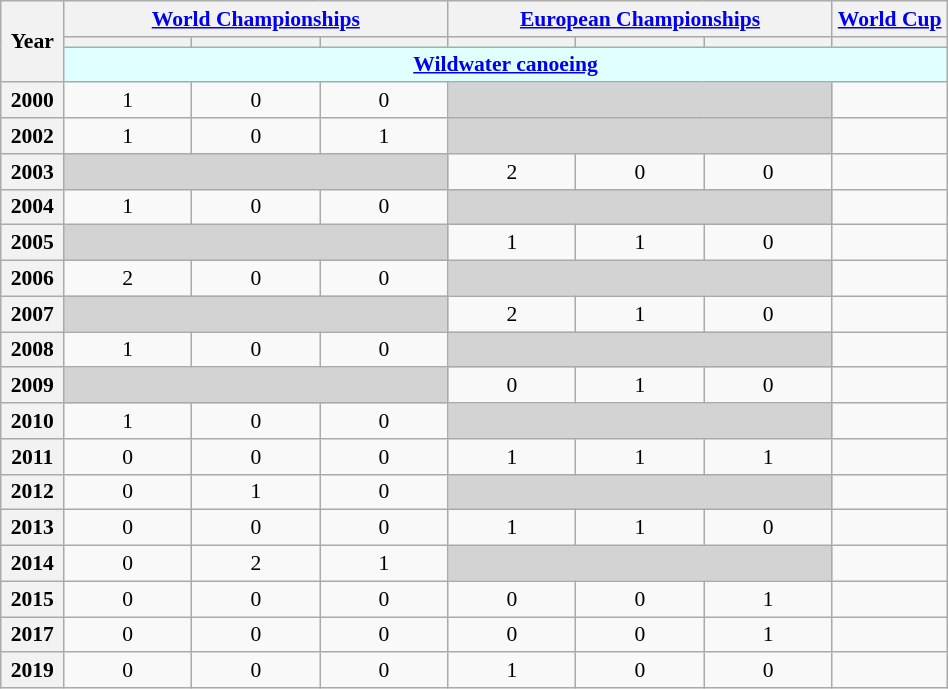<table class="wikitable" width=50% style="font-size:90%; text-align:center;">
<tr>
<th rowspan=3>Year</th>
<th colspan=3 width=210em><a href='#'>World Championships</a></th>
<th colspan=3 width=210em><a href='#'>European Championships</a></th>
<th colspan=1 width=70em><a href='#'>World Cup</a></th>
</tr>
<tr>
<th></th>
<th></th>
<th></th>
<th></th>
<th></th>
<th></th>
<th></th>
</tr>
<tr>
<td colspan=9 bgcolor=LightCyan><strong><a href='#'>Wildwater canoeing</a></strong></td>
</tr>
<tr>
<th>2000</th>
<td>1</td>
<td>0</td>
<td>0</td>
<td colspan=3 bgcolor=lightgrey></td>
<td></td>
</tr>
<tr>
<th>2002</th>
<td>1</td>
<td>0</td>
<td>1</td>
<td colspan=3 bgcolor=lightgrey></td>
<td></td>
</tr>
<tr>
<th>2003</th>
<td colspan=3 bgcolor=lightgrey></td>
<td>2</td>
<td>0</td>
<td>0</td>
<td></td>
</tr>
<tr>
<th>2004</th>
<td>1</td>
<td>0</td>
<td>0</td>
<td colspan=3 bgcolor=lightgrey></td>
<td></td>
</tr>
<tr>
<th>2005</th>
<td colspan=3 bgcolor=lightgrey></td>
<td>1</td>
<td>1</td>
<td>0</td>
<td></td>
</tr>
<tr>
<th>2006</th>
<td>2</td>
<td>0</td>
<td>0</td>
<td colspan=3 bgcolor=lightgrey></td>
<td></td>
</tr>
<tr>
<th>2007</th>
<td colspan=3 bgcolor=lightgrey></td>
<td>2</td>
<td>1</td>
<td>0</td>
<td></td>
</tr>
<tr>
<th>2008</th>
<td>1</td>
<td>0</td>
<td>0</td>
<td colspan=3 bgcolor=lightgrey></td>
<td></td>
</tr>
<tr>
<th>2009</th>
<td colspan=3 bgcolor=lightgrey></td>
<td>0</td>
<td>1</td>
<td>0</td>
<td></td>
</tr>
<tr>
<th>2010</th>
<td>1</td>
<td>0</td>
<td>0</td>
<td colspan=3 bgcolor=lightgrey></td>
<td></td>
</tr>
<tr>
<th>2011</th>
<td>0</td>
<td>0</td>
<td>0</td>
<td>1</td>
<td>1</td>
<td>1</td>
<td></td>
</tr>
<tr>
<th>2012</th>
<td>0</td>
<td>1</td>
<td>0</td>
<td colspan=3 bgcolor=lightgrey></td>
<td></td>
</tr>
<tr>
<th>2013</th>
<td>0</td>
<td>0</td>
<td>0</td>
<td>1</td>
<td>1</td>
<td>0</td>
<td></td>
</tr>
<tr>
<th>2014</th>
<td>0</td>
<td>2</td>
<td>1</td>
<td colspan=3 bgcolor=lightgrey></td>
<td></td>
</tr>
<tr>
<th>2015</th>
<td>0</td>
<td>0</td>
<td>0</td>
<td>0</td>
<td>0</td>
<td>1</td>
<td></td>
</tr>
<tr>
<th>2017</th>
<td>0</td>
<td>0</td>
<td>0</td>
<td>0</td>
<td>0</td>
<td>1</td>
<td></td>
</tr>
<tr>
<th>2019</th>
<td>0</td>
<td>0</td>
<td>0</td>
<td>1</td>
<td>0</td>
<td>0</td>
<td></td>
</tr>
</table>
